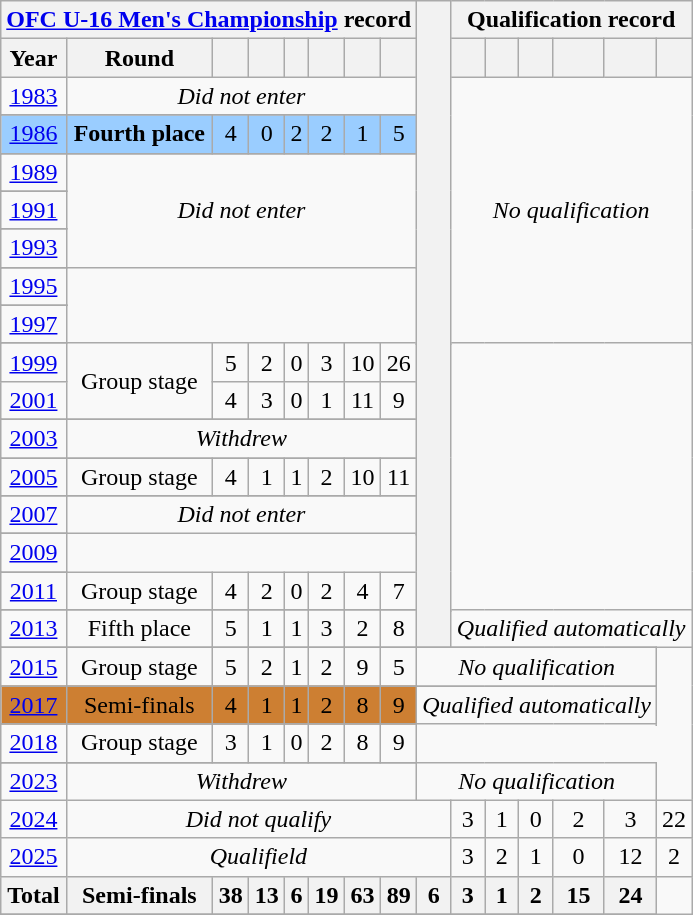<table class="wikitable" style="text-align: center;">
<tr>
<th colspan=8><a href='#'>OFC U-16 Men's Championship</a> record</th>
<th rowspan=30></th>
<th colspan=6>Qualification record</th>
</tr>
<tr>
<th>Year</th>
<th>Round</th>
<th></th>
<th></th>
<th></th>
<th></th>
<th></th>
<th></th>
<th></th>
<th></th>
<th></th>
<th></th>
<th></th>
<th></th>
</tr>
<tr bgcolor=>
<td> <a href='#'>1983</a></td>
<td colspan=7><em>Did not enter</em></td>
<td colspan=6 rowspan=14><em>No qualification</em></td>
</tr>
<tr>
</tr>
<tr bgcolor=#9acdff>
<td> <a href='#'>1986</a></td>
<td><strong>Fourth place</strong></td>
<td>4</td>
<td>0</td>
<td>2</td>
<td>2</td>
<td>1</td>
<td>5</td>
</tr>
<tr>
</tr>
<tr bgcolor=>
<td> <a href='#'>1989</a></td>
<td colspan=7 rowspan=5><em>Did not enter</em></td>
</tr>
<tr>
</tr>
<tr bgcolor=>
<td> <a href='#'>1991</a></td>
</tr>
<tr>
</tr>
<tr bgcolor=>
<td> <a href='#'>1993</a></td>
</tr>
<tr>
</tr>
<tr bgcolor=>
<td> <a href='#'>1995</a></td>
</tr>
<tr>
</tr>
<tr bgcolor=>
<td> <a href='#'>1997</a></td>
</tr>
<tr>
</tr>
<tr bgcolor=>
<td> <a href='#'>1999</a></td>
<td rowspan=2>Group stage</td>
<td>5</td>
<td>2</td>
<td>0</td>
<td>3</td>
<td>10</td>
<td>26</td>
</tr>
<tr>
<td>  <a href='#'>2001</a></td>
<td>4</td>
<td>3</td>
<td>0</td>
<td>1</td>
<td>11</td>
<td>9</td>
</tr>
<tr>
</tr>
<tr bgcolor=>
<td>   <a href='#'>2003</a></td>
<td colspan=7><em>Withdrew</em></td>
</tr>
<tr>
</tr>
<tr bgcolor=>
<td> <a href='#'>2005</a></td>
<td>Group stage</td>
<td>4</td>
<td>1</td>
<td>1</td>
<td>2</td>
<td>10</td>
<td>11</td>
</tr>
<tr>
</tr>
<tr bgcolor=>
<td> <a href='#'>2007</a></td>
<td colspan=7 rowspan=2><em>Did not enter</em></td>
</tr>
<tr>
</tr>
<tr bgcolor=>
<td> <a href='#'>2009</a></td>
</tr>
<tr>
</tr>
<tr bgcolor=>
<td> <a href='#'>2011</a></td>
<td>Group stage</td>
<td>4</td>
<td>2</td>
<td>0</td>
<td>2</td>
<td>4</td>
<td>7</td>
</tr>
<tr>
</tr>
<tr bgcolor=>
<td>  <a href='#'>2013</a></td>
<td>Fifth place</td>
<td>5</td>
<td>1</td>
<td>1</td>
<td>3</td>
<td>2</td>
<td>8</td>
<td colspan=6><em>Qualified automatically</em></td>
</tr>
<tr>
</tr>
<tr bgcolor=>
<td>  <a href='#'>2015</a></td>
<td>Group stage</td>
<td>5</td>
<td>2</td>
<td>1</td>
<td>2</td>
<td>9</td>
<td>5</td>
<td colspan=6><em>No qualification</em></td>
</tr>
<tr>
</tr>
<tr>
<td style="background:#cd7f32;">  <a href='#'>2017</a></td>
<td style="background:#cd7f32;">Semi-finals</td>
<td style="background:#cd7f32;">4</td>
<td style="background:#cd7f32;">1</td>
<td style="background:#cd7f32;">1</td>
<td style="background:#cd7f32;">2</td>
<td style="background:#cd7f32;">8</td>
<td style="background:#cd7f32;">9</td>
<td colspan=6 rowspan=2><em>Qualified automatically</em></td>
</tr>
<tr>
</tr>
<tr bgcolor=>
<td>  <a href='#'>2018</a></td>
<td>Group stage</td>
<td>3</td>
<td>1</td>
<td>0</td>
<td>2</td>
<td>8</td>
<td>9</td>
</tr>
<tr>
</tr>
<tr bgcolor=>
<td> <a href='#'>2023</a></td>
<td colspan=7><em>Withdrew</em></td>
<td colspan=6><em>No qualification</em></td>
</tr>
<tr>
<td>  <a href='#'>2024</a></td>
<td colspan=8><em>Did not qualify</em></td>
<td>3</td>
<td>1</td>
<td>0</td>
<td>2</td>
<td>3</td>
<td>22</td>
</tr>
<tr>
<td>  <a href='#'>2025</a></td>
<td colspan=8><em>Qualifield</em></td>
<td>3</td>
<td>2</td>
<td>1</td>
<td>0</td>
<td>12</td>
<td>2</td>
</tr>
<tr>
<th>Total</th>
<th>Semi-finals</th>
<th>38</th>
<th>13</th>
<th>6</th>
<th>19</th>
<th>63</th>
<th>89</th>
<th>6</th>
<th>3</th>
<th>1</th>
<th>2</th>
<th>15</th>
<th>24</th>
</tr>
<tr>
</tr>
</table>
